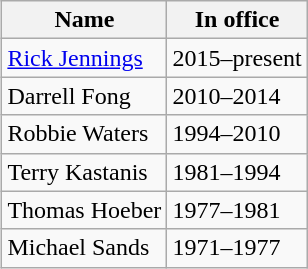<table class="wikitable" style="margin-left:30px" align=right>
<tr>
<th>Name</th>
<th>In office</th>
</tr>
<tr>
<td><a href='#'>Rick Jennings</a></td>
<td>2015–present</td>
</tr>
<tr>
<td>Darrell Fong</td>
<td>2010–2014</td>
</tr>
<tr>
<td>Robbie Waters</td>
<td>1994–2010</td>
</tr>
<tr>
<td>Terry Kastanis</td>
<td>1981–1994</td>
</tr>
<tr>
<td>Thomas Hoeber</td>
<td>1977–1981</td>
</tr>
<tr>
<td>Michael Sands</td>
<td>1971–1977</td>
</tr>
</table>
